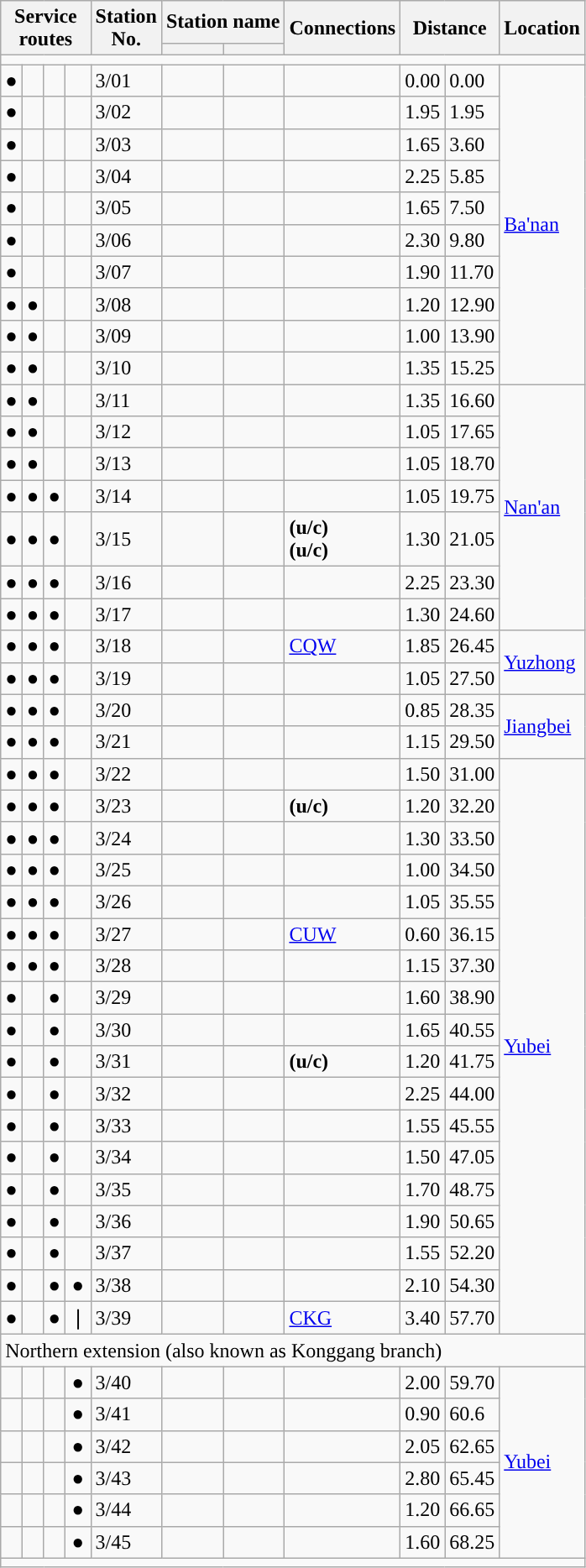<table class="wikitable">
<tr>
<th rowspan="2" colspan="4">Service<br>routes</th>
<th rowspan="2">Station<br>No.</th>
<th colspan="2">Station name</th>
<th rowspan="2">Connections</th>
<th colspan="2" rowspan="2">Distance<br></th>
<th rowspan="2">Location</th>
</tr>
<tr>
<th></th>
<th></th>
</tr>
<tr style="background:#">
<td colspan="12"></td>
</tr>
<tr>
<td align="center">●</td>
<td align="center"></td>
<td align="center"></td>
<td align="center"></td>
<td>3/01</td>
<td></td>
<td></td>
<td></td>
<td>0.00</td>
<td>0.00</td>
<td rowspan="10"><a href='#'>Ba'nan</a></td>
</tr>
<tr>
<td align="center">●</td>
<td align="center"></td>
<td align="center"></td>
<td align="center"></td>
<td>3/02</td>
<td></td>
<td></td>
<td></td>
<td>1.95</td>
<td>1.95</td>
</tr>
<tr>
<td align="center">●</td>
<td align="center"></td>
<td align="center"></td>
<td align="center"></td>
<td>3/03</td>
<td></td>
<td></td>
<td></td>
<td>1.65</td>
<td>3.60</td>
</tr>
<tr>
<td align="center">●</td>
<td align="center"></td>
<td align="center"></td>
<td align="center"></td>
<td>3/04</td>
<td></td>
<td></td>
<td></td>
<td>2.25</td>
<td>5.85</td>
</tr>
<tr>
<td align="center">●</td>
<td align="center"></td>
<td align="center"></td>
<td align="center"></td>
<td>3/05</td>
<td></td>
<td></td>
<td></td>
<td>1.65</td>
<td>7.50</td>
</tr>
<tr>
<td align="center">●</td>
<td align="center"></td>
<td align="center"></td>
<td align="center"></td>
<td>3/06</td>
<td></td>
<td></td>
<td></td>
<td>2.30</td>
<td>9.80</td>
</tr>
<tr>
<td align="center">●</td>
<td align="center"></td>
<td align="center"></td>
<td align="center"></td>
<td>3/07</td>
<td></td>
<td></td>
<td></td>
<td>1.90</td>
<td>11.70</td>
</tr>
<tr>
<td align="center">●</td>
<td align="center">●</td>
<td align="center"></td>
<td align="center"></td>
<td>3/08</td>
<td></td>
<td></td>
<td></td>
<td>1.20</td>
<td>12.90</td>
</tr>
<tr>
<td align="center">●</td>
<td align="center">●</td>
<td align="center"></td>
<td align="center"></td>
<td>3/09</td>
<td></td>
<td></td>
<td></td>
<td>1.00</td>
<td>13.90</td>
</tr>
<tr>
<td align="center">●</td>
<td align="center">●</td>
<td align="center"></td>
<td align="center"></td>
<td>3/10</td>
<td></td>
<td></td>
<td></td>
<td>1.35</td>
<td>15.25</td>
</tr>
<tr>
<td align="center">●</td>
<td align="center">●</td>
<td align="center"></td>
<td align="center"></td>
<td>3/11</td>
<td></td>
<td></td>
<td></td>
<td>1.35</td>
<td>16.60</td>
<td rowspan="7"><a href='#'>Nan'an</a></td>
</tr>
<tr>
<td align="center">●</td>
<td align="center">●</td>
<td align="center"></td>
<td align="center"></td>
<td>3/12</td>
<td></td>
<td></td>
<td></td>
<td>1.05</td>
<td>17.65</td>
</tr>
<tr>
<td align="center">●</td>
<td align="center">●</td>
<td align="center"></td>
<td align="center"></td>
<td>3/13</td>
<td></td>
<td></td>
<td></td>
<td>1.05</td>
<td>18.70</td>
</tr>
<tr>
<td align="center">●</td>
<td align="center">●</td>
<td align="center">●</td>
<td align="center"></td>
<td>3/14</td>
<td></td>
<td></td>
<td></td>
<td>1.05</td>
<td>19.75</td>
</tr>
<tr>
<td align="center">●</td>
<td align="center">●</td>
<td align="center">●</td>
<td align="center"></td>
<td>3/15</td>
<td></td>
<td></td>
<td> <strong>(u/c)</strong><br> <strong>(u/c)</strong></td>
<td>1.30</td>
<td>21.05</td>
</tr>
<tr>
<td align="center">●</td>
<td align="center">●</td>
<td align="center">●</td>
<td align="center"></td>
<td>3/16</td>
<td></td>
<td></td>
<td></td>
<td>2.25</td>
<td>23.30</td>
</tr>
<tr>
<td align="center">●</td>
<td align="center">●</td>
<td align="center">●</td>
<td align="center"></td>
<td>3/17</td>
<td></td>
<td></td>
<td></td>
<td>1.30</td>
<td>24.60</td>
</tr>
<tr>
<td align="center">●</td>
<td align="center">●</td>
<td align="center">●</td>
<td align="center"></td>
<td>3/18</td>
<td></td>
<td></td>
<td>  <a href='#'>CQW</a></td>
<td>1.85</td>
<td>26.45</td>
<td rowspan="2"><a href='#'>Yuzhong</a></td>
</tr>
<tr>
<td align="center">●</td>
<td align="center">●</td>
<td align="center">●</td>
<td align="center"></td>
<td>3/19</td>
<td></td>
<td></td>
<td></td>
<td>1.05</td>
<td>27.50</td>
</tr>
<tr>
<td align="center">●</td>
<td align="center">●</td>
<td align="center">●</td>
<td align="center"></td>
<td>3/20</td>
<td></td>
<td></td>
<td></td>
<td>0.85</td>
<td>28.35</td>
<td rowspan="2"><a href='#'>Jiangbei</a></td>
</tr>
<tr>
<td align="center">●</td>
<td align="center">●</td>
<td align="center">●</td>
<td align="center"></td>
<td>3/21</td>
<td></td>
<td></td>
<td></td>
<td>1.15</td>
<td>29.50</td>
</tr>
<tr>
<td align="center">●</td>
<td align="center">●</td>
<td align="center">●</td>
<td align="center"></td>
<td>3/22</td>
<td></td>
<td></td>
<td></td>
<td>1.50</td>
<td>31.00</td>
<td rowspan="18"><a href='#'>Yubei</a></td>
</tr>
<tr>
<td align="center">●</td>
<td align="center">●</td>
<td align="center">●</td>
<td align="center"></td>
<td>3/23</td>
<td></td>
<td></td>
<td> <strong>(u/c)</strong></td>
<td>1.20</td>
<td>32.20</td>
</tr>
<tr>
<td align="center">●</td>
<td align="center">●</td>
<td align="center">●</td>
<td align="center"></td>
<td>3/24</td>
<td></td>
<td></td>
<td></td>
<td>1.30</td>
<td>33.50</td>
</tr>
<tr>
<td align="center">●</td>
<td align="center">●</td>
<td align="center">●</td>
<td align="center"></td>
<td>3/25</td>
<td></td>
<td></td>
<td></td>
<td>1.00</td>
<td>34.50</td>
</tr>
<tr>
<td align="center">●</td>
<td align="center">●</td>
<td align="center">●</td>
<td align="center"></td>
<td>3/26</td>
<td></td>
<td></td>
<td></td>
<td>1.05</td>
<td>35.55</td>
</tr>
<tr>
<td align="center">●</td>
<td align="center">●</td>
<td align="center">●</td>
<td align="center"></td>
<td>3/27</td>
<td></td>
<td></td>
<td>    <a href='#'>CUW</a></td>
<td>0.60</td>
<td>36.15</td>
</tr>
<tr>
<td align="center">●</td>
<td align="center">●</td>
<td align="center">●</td>
<td align="center"></td>
<td>3/28</td>
<td></td>
<td></td>
<td></td>
<td>1.15</td>
<td>37.30</td>
</tr>
<tr>
<td align="center">●</td>
<td align="center"></td>
<td align="center">●</td>
<td align="center"></td>
<td>3/29</td>
<td></td>
<td></td>
<td></td>
<td>1.60</td>
<td>38.90</td>
</tr>
<tr>
<td align="center">●</td>
<td align="center"></td>
<td align="center">●</td>
<td align="center"></td>
<td>3/30</td>
<td></td>
<td></td>
<td></td>
<td>1.65</td>
<td>40.55</td>
</tr>
<tr>
<td align="center">●</td>
<td align="center"></td>
<td align="center">●</td>
<td align="center"></td>
<td>3/31</td>
<td></td>
<td></td>
<td> <strong>(u/c)</strong></td>
<td>1.20</td>
<td>41.75</td>
</tr>
<tr>
<td align="center">●</td>
<td align="center"></td>
<td align="center">●</td>
<td align="center"></td>
<td>3/32</td>
<td></td>
<td></td>
<td></td>
<td>2.25</td>
<td>44.00</td>
</tr>
<tr>
<td align="center">●</td>
<td align="center"></td>
<td align="center">●</td>
<td align="center"></td>
<td>3/33</td>
<td></td>
<td></td>
<td></td>
<td>1.55</td>
<td>45.55</td>
</tr>
<tr>
<td align="center">●</td>
<td align="center"></td>
<td align="center">●</td>
<td align="center"></td>
<td>3/34</td>
<td></td>
<td></td>
<td></td>
<td>1.50</td>
<td>47.05</td>
</tr>
<tr>
<td align="center">●</td>
<td align="center"></td>
<td align="center">●</td>
<td align="center"></td>
<td>3/35</td>
<td></td>
<td></td>
<td></td>
<td>1.70</td>
<td>48.75</td>
</tr>
<tr>
<td align="center">●</td>
<td align="center"></td>
<td align="center">●</td>
<td align="center"></td>
<td>3/36</td>
<td></td>
<td></td>
<td></td>
<td>1.90</td>
<td>50.65</td>
</tr>
<tr>
<td align="center">●</td>
<td align="center"></td>
<td align="center">●</td>
<td align="center"></td>
<td>3/37</td>
<td></td>
<td></td>
<td></td>
<td>1.55</td>
<td>52.20</td>
</tr>
<tr>
<td align="center">●</td>
<td align="center"></td>
<td align="center">●</td>
<td align="center">●</td>
<td>3/38</td>
<td></td>
<td></td>
<td></td>
<td>2.10</td>
<td>54.30</td>
</tr>
<tr>
<td align="center">●</td>
<td align="center"></td>
<td align="center">●</td>
<td align="center">❘</td>
<td>3/39</td>
<td></td>
<td></td>
<td>  <a href='#'>CKG</a></td>
<td>3.40</td>
<td>57.70</td>
</tr>
<tr style="background-color:#">
<td colspan="11"> Northern extension (also known as Konggang branch)</td>
</tr>
<tr>
<td align="center"></td>
<td align="center"></td>
<td align="center"></td>
<td align="center">●</td>
<td>3/40</td>
<td></td>
<td></td>
<td></td>
<td>2.00</td>
<td>59.70</td>
<td rowspan="6"><a href='#'>Yubei</a></td>
</tr>
<tr>
<td align="center"></td>
<td align="center"></td>
<td align="center"></td>
<td align="center">●</td>
<td>3/41</td>
<td></td>
<td></td>
<td></td>
<td>0.90</td>
<td>60.6</td>
</tr>
<tr>
<td align="center"></td>
<td align="center"></td>
<td align="center"></td>
<td align="center">●</td>
<td>3/42</td>
<td></td>
<td></td>
<td></td>
<td>2.05</td>
<td>62.65</td>
</tr>
<tr>
<td align="center"></td>
<td align="center"></td>
<td align="center"></td>
<td align="center">●</td>
<td>3/43</td>
<td></td>
<td></td>
<td></td>
<td>2.80</td>
<td>65.45</td>
</tr>
<tr>
<td align="center"></td>
<td align="center"></td>
<td align="center"></td>
<td align="center">●</td>
<td>3/44</td>
<td></td>
<td></td>
<td></td>
<td>1.20</td>
<td>66.65</td>
</tr>
<tr>
<td align="center"></td>
<td align="center"></td>
<td align="center"></td>
<td align="center">●</td>
<td>3/45</td>
<td></td>
<td></td>
<td></td>
<td>1.60</td>
<td>68.25</td>
</tr>
<tr style="background:#">
<td colspan="11"></td>
</tr>
</table>
